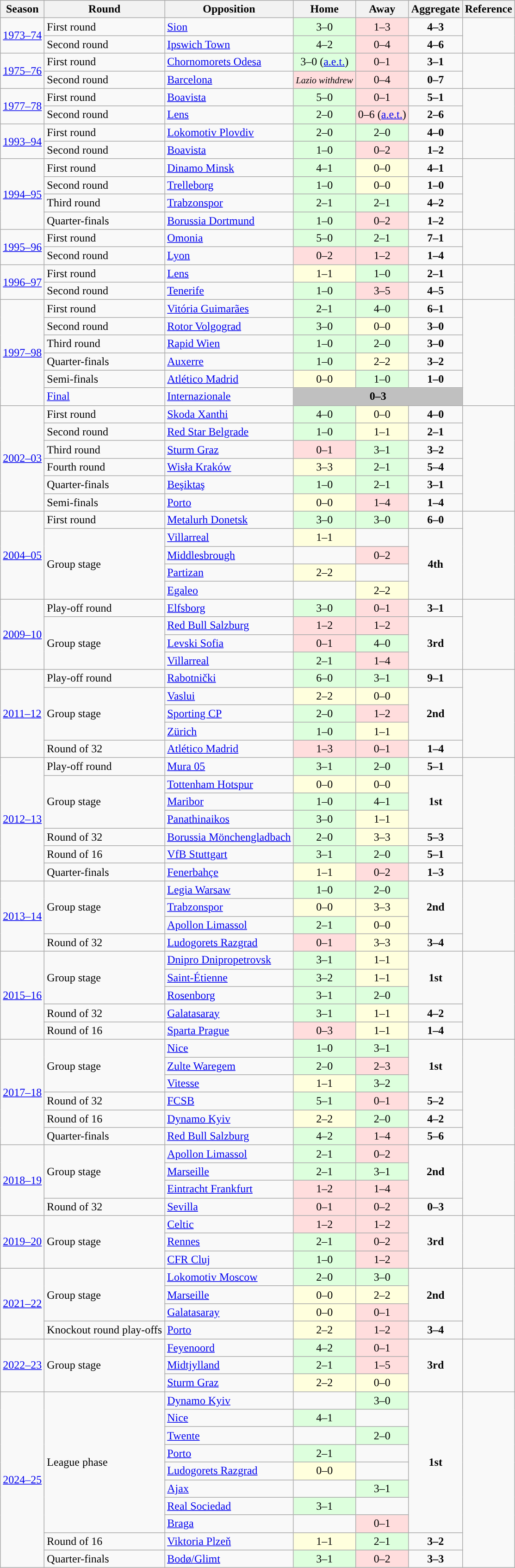<table class="wikitable">
<tr>
<th>Season</th>
<th>Round</th>
<th>Opposition</th>
<th>Home</th>
<th>Away</th>
<th>Aggregate</th>
<th>Reference</th>
</tr>
<tr>
<td rowspan=2><a href='#'>1973–74</a></td>
<td>First round</td>
<td> <a href='#'>Sion</a></td>
<td style="text-align:center; background:#dfd;">3–0</td>
<td style="text-align:center; background:#fdd;">1–3</td>
<td style="text-align:center;"><strong>4–3</strong></td>
<td rowspan=2 style="text-align:center;"></td>
</tr>
<tr>
<td>Second round</td>
<td> <a href='#'>Ipswich Town</a></td>
<td style="text-align:center; background:#dfd;">4–2</td>
<td style="text-align:center; background:#fdd;">0–4</td>
<td style="text-align:center;"><strong>4–6</strong></td>
</tr>
<tr>
<td rowspan=2><a href='#'>1975–76</a></td>
<td>First round</td>
<td> <a href='#'>Chornomorets Odesa</a></td>
<td style="text-align:center; background:#dfd;">3–0 (<a href='#'>a.e.t.</a>)</td>
<td style="text-align:center; background:#fdd;">0–1</td>
<td style="text-align:center;"><strong>3–1</strong></td>
<td rowspan=2 style="text-align:center;"></td>
</tr>
<tr>
<td>Second round</td>
<td> <a href='#'>Barcelona</a></td>
<td style="text-align:center; background:#fdd;"><small><em>Lazio withdrew</em> </small></td>
<td style="text-align:center; background:#fdd;">0–4</td>
<td style="text-align:center;"><strong>0–7</strong></td>
</tr>
<tr>
<td rowspan=2><a href='#'>1977–78</a></td>
<td>First round</td>
<td> <a href='#'>Boavista</a></td>
<td style="text-align:center; background:#dfd;">5–0</td>
<td style="text-align:center; background:#fdd;">0–1</td>
<td style="text-align:center;"><strong>5–1</strong></td>
<td rowspan=2 style="text-align:center;"></td>
</tr>
<tr>
<td>Second round</td>
<td> <a href='#'>Lens</a></td>
<td style="text-align:center; background:#dfd;">2–0</td>
<td style="text-align:center; background:#fdd;">0–6 (<a href='#'>a.e.t.</a>)</td>
<td style="text-align:center;"><strong>2–6</strong></td>
</tr>
<tr>
<td rowspan=2><a href='#'>1993–94</a></td>
<td>First round</td>
<td> <a href='#'>Lokomotiv Plovdiv</a></td>
<td style="text-align:center; background:#dfd;">2–0</td>
<td style="text-align:center; background:#dfd;">2–0</td>
<td style="text-align:center;"><strong>4–0</strong></td>
<td rowspan=2 style="text-align:center;"></td>
</tr>
<tr>
<td>Second round</td>
<td> <a href='#'>Boavista</a></td>
<td style="text-align:center; background:#dfd;">1–0</td>
<td style="text-align:center; background:#fdd;">0–2</td>
<td style="text-align:center;"><strong>1–2</strong></td>
</tr>
<tr>
<td rowspan=4><a href='#'>1994–95</a></td>
<td>First round</td>
<td> <a href='#'>Dinamo Minsk</a></td>
<td style="text-align:center; background:#dfd;">4–1</td>
<td style="text-align:center; background:#ffd;">0–0</td>
<td style="text-align:center;"><strong>4–1</strong></td>
<td rowspan=4 style="text-align:center;"></td>
</tr>
<tr>
<td>Second round</td>
<td> <a href='#'>Trelleborg</a></td>
<td style="text-align:center; background:#dfd;">1–0</td>
<td style="text-align:center; background:#ffd;">0–0</td>
<td style="text-align:center;"><strong>1–0</strong></td>
</tr>
<tr>
<td>Third round</td>
<td> <a href='#'>Trabzonspor</a></td>
<td style="text-align:center; background:#dfd;">2–1</td>
<td style="text-align:center; background:#dfd;">2–1</td>
<td style="text-align:center;"><strong>4–2</strong></td>
</tr>
<tr>
<td>Quarter-finals</td>
<td> <a href='#'>Borussia Dortmund</a></td>
<td style="text-align:center; background:#dfd;">1–0</td>
<td style="text-align:center; background:#fdd;">0–2</td>
<td style="text-align:center;"><strong>1–2</strong></td>
</tr>
<tr>
<td rowspan=2><a href='#'>1995–96</a></td>
<td>First round</td>
<td> <a href='#'>Omonia</a></td>
<td style="text-align:center; background:#dfd;">5–0</td>
<td style="text-align:center; background:#dfd;">2–1</td>
<td style="text-align:center;"><strong>7–1</strong></td>
<td rowspan=2 style="text-align:center;"></td>
</tr>
<tr>
<td>Second round</td>
<td> <a href='#'>Lyon</a></td>
<td style="text-align:center; background:#fdd;">0–2</td>
<td style="text-align:center; background:#fdd;">1–2</td>
<td style="text-align:center;"><strong>1–4</strong></td>
</tr>
<tr>
<td rowspan=2><a href='#'>1996–97</a></td>
<td>First round</td>
<td> <a href='#'>Lens</a></td>
<td style="text-align:center; background:#ffd;">1–1</td>
<td style="text-align:center; background:#dfd;">1–0</td>
<td style="text-align:center;"><strong>2–1</strong></td>
<td rowspan=2 style="text-align:center;"></td>
</tr>
<tr>
<td>Second round</td>
<td> <a href='#'>Tenerife</a></td>
<td style="text-align:center; background:#dfd;">1–0</td>
<td style="text-align:center; background:#fdd;">3–5</td>
<td style="text-align:center;"><strong>4–5</strong></td>
</tr>
<tr>
<td rowspan=6><a href='#'>1997–98</a></td>
<td>First round</td>
<td> <a href='#'>Vitória Guimarães</a></td>
<td style="text-align:center; background:#dfd;">2–1</td>
<td style="text-align:center; background:#dfd;">4–0</td>
<td style="text-align:center;"><strong>6–1</strong></td>
<td rowspan=6 style="text-align:center;"></td>
</tr>
<tr>
<td>Second round</td>
<td> <a href='#'>Rotor Volgograd</a></td>
<td style="text-align:center; background:#dfd;">3–0</td>
<td style="text-align:center; background:#ffd;">0–0</td>
<td style="text-align:center;"><strong>3–0</strong></td>
</tr>
<tr>
<td>Third round</td>
<td> <a href='#'>Rapid Wien</a></td>
<td style="text-align:center; background:#dfd;">1–0</td>
<td style="text-align:center; background:#dfd;">2–0</td>
<td style="text-align:center;"><strong>3–0</strong></td>
</tr>
<tr>
<td>Quarter-finals</td>
<td> <a href='#'>Auxerre</a></td>
<td style="text-align:center; background:#dfd;">1–0</td>
<td style="text-align:center; background:#ffd;">2–2</td>
<td style="text-align:center;"><strong>3–2</strong></td>
</tr>
<tr>
<td>Semi-finals</td>
<td> <a href='#'>Atlético Madrid</a></td>
<td style="text-align:center; background:#ffd;">0–0</td>
<td style="text-align:center; background:#dfd;">1–0</td>
<td style="text-align:center;"><strong>1–0</strong></td>
</tr>
<tr>
<td><a href='#'>Final</a></td>
<td> <a href='#'>Internazionale</a></td>
<td bgcolor="silver" colspan="3" style="text-align:center;"><strong>0–3</strong></td>
</tr>
<tr>
<td rowspan=6><a href='#'>2002–03</a></td>
<td>First round</td>
<td> <a href='#'>Skoda Xanthi</a></td>
<td style="text-align:center; background:#dfd;">4–0</td>
<td style="text-align:center; background:#ffd;">0–0</td>
<td style="text-align:center;"><strong>4–0</strong></td>
<td rowspan=6 style="text-align:center;"></td>
</tr>
<tr>
<td>Second round</td>
<td> <a href='#'>Red Star Belgrade</a></td>
<td style="text-align:center; background:#dfd;">1–0</td>
<td style="text-align:center; background:#ffd;">1–1</td>
<td style="text-align:center;"><strong>2–1</strong></td>
</tr>
<tr>
<td>Third round</td>
<td> <a href='#'>Sturm Graz</a></td>
<td style="text-align:center; background:#fdd;">0–1</td>
<td style="text-align:center; background:#dfd;">3–1</td>
<td style="text-align:center;"><strong>3–2</strong></td>
</tr>
<tr>
<td>Fourth round</td>
<td> <a href='#'>Wisła Kraków</a></td>
<td style="text-align:center; background:#ffd;">3–3</td>
<td style="text-align:center; background:#dfd;">2–1</td>
<td style="text-align:center;"><strong>5–4</strong></td>
</tr>
<tr>
<td>Quarter-finals</td>
<td> <a href='#'>Beşiktaş</a></td>
<td style="text-align:center; background:#dfd;">1–0</td>
<td style="text-align:center; background:#dfd;">2–1</td>
<td style="text-align:center;"><strong>3–1</strong></td>
</tr>
<tr>
<td>Semi-finals</td>
<td> <a href='#'>Porto</a></td>
<td style="text-align:center; background:#ffd;">0–0</td>
<td style="text-align:center; background:#fdd;">1–4</td>
<td style="text-align:center;"><strong>1–4</strong></td>
</tr>
<tr>
<td rowspan=5><a href='#'>2004–05</a></td>
<td>First round</td>
<td> <a href='#'>Metalurh Donetsk</a></td>
<td style="text-align:center; background:#dfd;">3–0</td>
<td style="text-align:center; background:#dfd;">3–0</td>
<td style="text-align:center;"><strong>6–0</strong></td>
<td rowspan=5 style="text-align:center;"></td>
</tr>
<tr>
<td rowspan=4>Group stage</td>
<td> <a href='#'>Villarreal</a></td>
<td style="text-align:center; background:#ffd;">1–1</td>
<td></td>
<td style="text-align:center;" rowspan=4><strong>4th</strong></td>
</tr>
<tr>
<td> <a href='#'>Middlesbrough</a></td>
<td></td>
<td style="text-align:center; background:#fdd;">0–2</td>
</tr>
<tr>
<td> <a href='#'>Partizan</a></td>
<td style="text-align:center; background:#ffd;">2–2</td>
<td></td>
</tr>
<tr>
<td> <a href='#'>Egaleo</a></td>
<td></td>
<td style="text-align:center; background:#ffd;">2–2</td>
</tr>
<tr>
<td rowspan=4><a href='#'>2009–10</a></td>
<td>Play-off round</td>
<td> <a href='#'>Elfsborg</a></td>
<td style="text-align:center; background:#dfd;">3–0</td>
<td style="text-align:center; background:#fdd;">0–1</td>
<td style="text-align:center;"><strong>3–1</strong></td>
<td rowspan=4 style="text-align:center;"></td>
</tr>
<tr>
<td rowspan=3>Group stage</td>
<td> <a href='#'>Red Bull Salzburg</a></td>
<td style="text-align:center; background:#fdd;">1–2</td>
<td style="text-align:center; background:#fdd;">1–2</td>
<td style="text-align:center;" rowspan=3><strong>3rd</strong></td>
</tr>
<tr>
<td> <a href='#'>Levski Sofia</a></td>
<td style="text-align:center; background:#fdd;">0–1</td>
<td style="text-align:center; background:#dfd;">4–0</td>
</tr>
<tr>
<td> <a href='#'>Villarreal</a></td>
<td style="text-align:center; background:#dfd;">2–1</td>
<td style="text-align:center; background:#fdd;">1–4</td>
</tr>
<tr>
<td rowspan=5><a href='#'>2011–12</a></td>
<td>Play-off round</td>
<td> <a href='#'>Rabotnički</a></td>
<td style="text-align:center; background:#dfd;">6–0</td>
<td style="text-align:center; background:#dfd;">3–1</td>
<td style="text-align:center;"><strong>9–1</strong></td>
<td rowspan=5 style="text-align:center;"></td>
</tr>
<tr>
<td rowspan=3>Group stage</td>
<td> <a href='#'>Vaslui</a></td>
<td style="text-align:center; background:#ffd;">2–2</td>
<td style="text-align:center; background:#ffd;">0–0</td>
<td style="text-align:center;" rowspan=3><strong>2nd</strong></td>
</tr>
<tr>
<td> <a href='#'>Sporting CP</a></td>
<td style="text-align:center; background:#dfd;">2–0</td>
<td style="text-align:center; background:#fdd;">1–2</td>
</tr>
<tr>
<td> <a href='#'>Zürich</a></td>
<td style="text-align:center; background:#dfd;">1–0</td>
<td style="text-align:center; background:#ffd;">1–1</td>
</tr>
<tr>
<td>Round of 32</td>
<td> <a href='#'>Atlético Madrid</a></td>
<td style="text-align:center; background:#fdd;">1–3</td>
<td style="text-align:center; background:#fdd;">0–1</td>
<td style="text-align:center;"><strong>1–4</strong></td>
</tr>
<tr>
<td rowspan=7><a href='#'>2012–13</a></td>
<td>Play-off round</td>
<td> <a href='#'>Mura 05</a></td>
<td style="text-align:center; background:#dfd;">3–1</td>
<td style="text-align:center; background:#dfd;">2–0</td>
<td style="text-align:center;"><strong>5–1</strong></td>
<td rowspan=7 style="text-align:center;"></td>
</tr>
<tr>
<td rowspan=3>Group stage</td>
<td> <a href='#'>Tottenham Hotspur</a></td>
<td style="text-align:center; background:#ffd;">0–0</td>
<td style="text-align:center; background:#ffd;">0–0</td>
<td style="text-align:center;" rowspan=3><strong>1st</strong></td>
</tr>
<tr>
<td> <a href='#'>Maribor</a></td>
<td style="text-align:center; background:#dfd;">1–0</td>
<td style="text-align:center; background:#dfd;">4–1</td>
</tr>
<tr>
<td> <a href='#'>Panathinaikos</a></td>
<td style="text-align:center; background:#dfd;">3–0</td>
<td style="text-align:center; background:#ffd;">1–1</td>
</tr>
<tr>
<td>Round of 32</td>
<td> <a href='#'>Borussia Mönchengladbach</a></td>
<td style="text-align:center; background:#dfd;">2–0</td>
<td style="text-align:center; background:#ffd;">3–3</td>
<td style="text-align:center;"><strong>5–3</strong></td>
</tr>
<tr>
<td>Round of 16</td>
<td> <a href='#'>VfB Stuttgart</a></td>
<td style="text-align:center; background:#dfd;">3–1</td>
<td style="text-align:center; background:#dfd;">2–0</td>
<td style="text-align:center;"><strong>5–1</strong></td>
</tr>
<tr>
<td>Quarter-finals</td>
<td> <a href='#'>Fenerbahçe</a></td>
<td style="text-align:center; background:#ffd;">1–1</td>
<td style="text-align:center; background:#fdd;">0–2</td>
<td style="text-align:center;"><strong>1–3</strong></td>
</tr>
<tr>
<td rowspan=4><a href='#'>2013–14</a></td>
<td rowspan=3>Group stage</td>
<td> <a href='#'>Legia Warsaw</a></td>
<td style="text-align:center; background:#dfd;">1–0</td>
<td style="text-align:center; background:#dfd;">2–0</td>
<td style="text-align:center;" rowspan=3><strong>2nd</strong></td>
<td rowspan=4 style="text-align:center;"></td>
</tr>
<tr>
<td> <a href='#'>Trabzonspor</a></td>
<td style="text-align:center; background:#ffd;">0–0</td>
<td style="text-align:center; background:#ffd;">3–3</td>
</tr>
<tr>
<td> <a href='#'>Apollon Limassol</a></td>
<td style="text-align:center; background:#dfd;">2–1</td>
<td style="text-align:center; background:#ffd;">0–0</td>
</tr>
<tr>
<td>Round of 32</td>
<td> <a href='#'>Ludogorets Razgrad</a></td>
<td style="text-align:center; background:#fdd;">0–1</td>
<td style="text-align:center; background:#ffd;">3–3</td>
<td style="text-align:center;"><strong>3–4</strong></td>
</tr>
<tr>
<td rowspan=5><a href='#'>2015–16</a></td>
<td rowspan=3>Group stage</td>
<td> <a href='#'>Dnipro Dnipropetrovsk</a></td>
<td style="text-align:center; background:#dfd;">3–1</td>
<td style="text-align:center; background:#ffd;">1–1</td>
<td style="text-align:center;" rowspan=3><strong>1st</strong></td>
<td rowspan=5 style="text-align:center;"></td>
</tr>
<tr>
<td> <a href='#'>Saint-Étienne</a></td>
<td style="text-align:center; background:#dfd;">3–2</td>
<td style="text-align:center; background:#ffd;">1–1</td>
</tr>
<tr>
<td> <a href='#'>Rosenborg</a></td>
<td style="text-align:center; background:#dfd;">3–1</td>
<td style="text-align:center; background:#dfd;">2–0</td>
</tr>
<tr>
<td>Round of 32</td>
<td> <a href='#'>Galatasaray</a></td>
<td style="text-align:center; background:#dfd;">3–1</td>
<td style="text-align:center; background:#ffd;">1–1</td>
<td style="text-align:center;"><strong>4–2</strong></td>
</tr>
<tr>
<td>Round of 16</td>
<td> <a href='#'>Sparta Prague</a></td>
<td style="text-align:center; background:#fdd;">0–3</td>
<td style="text-align:center; background:#ffd;">1–1</td>
<td style="text-align:center;"><strong>1–4</strong></td>
</tr>
<tr>
<td rowspan=6><a href='#'>2017–18</a></td>
<td rowspan=3>Group stage</td>
<td> <a href='#'>Nice</a></td>
<td style="text-align:center; background:#dfd;">1–0</td>
<td style="text-align:center; background:#dfd;">3–1</td>
<td style="text-align:center;" rowspan=3><strong>1st</strong></td>
<td style="text-align:center;" rowspan=6></td>
</tr>
<tr>
<td> <a href='#'>Zulte Waregem</a></td>
<td style="text-align:center; background:#dfd;">2–0</td>
<td style="text-align:center; background:#fdd;">2–3</td>
</tr>
<tr>
<td> <a href='#'>Vitesse</a></td>
<td style="text-align:center; background:#ffd;">1–1</td>
<td style="text-align:center; background:#dfd;">3–2</td>
</tr>
<tr>
<td>Round of 32</td>
<td> <a href='#'>FCSB</a></td>
<td style="text-align:center; background:#dfd;">5–1</td>
<td style="text-align:center; background:#fdd;">0–1</td>
<td style="text-align:center;"><strong>5–2</strong></td>
</tr>
<tr>
<td>Round of 16</td>
<td> <a href='#'>Dynamo Kyiv</a></td>
<td style="text-align:center; background:#ffd;">2–2</td>
<td style="text-align:center; background:#dfd;">2–0</td>
<td style="text-align:center;"><strong>4–2</strong></td>
</tr>
<tr>
<td>Quarter-finals</td>
<td> <a href='#'>Red Bull Salzburg</a></td>
<td style="text-align:center; background:#dfd;">4–2</td>
<td style="text-align:center; background:#fdd;">1–4</td>
<td style="text-align:center;"><strong>5–6</strong></td>
</tr>
<tr>
<td rowspan=4><a href='#'>2018–19</a></td>
<td rowspan=3>Group stage</td>
<td> <a href='#'>Apollon Limassol</a></td>
<td style="text-align:center; background:#dfd;">2–1</td>
<td style="text-align:center; background:#fdd;">0–2</td>
<td style="text-align:center;" rowspan=3><strong>2nd</strong></td>
<td style="text-align:center;" rowspan=4></td>
</tr>
<tr>
<td> <a href='#'>Marseille</a></td>
<td style="text-align:center; background:#dfd;">2–1</td>
<td style="text-align:center; background:#dfd;">3–1</td>
</tr>
<tr>
<td> <a href='#'>Eintracht Frankfurt</a></td>
<td style="text-align:center; background:#fdd;">1–2</td>
<td style="text-align:center; background:#fdd;">1–4</td>
</tr>
<tr>
<td>Round of 32</td>
<td> <a href='#'>Sevilla</a></td>
<td style="text-align:center; background:#fdd;">0–1</td>
<td style="text-align:center; background:#fdd;">0–2</td>
<td style="text-align:center;"><strong>0–3</strong></td>
</tr>
<tr>
<td rowspan=3><a href='#'>2019–20</a></td>
<td rowspan=3>Group stage</td>
<td> <a href='#'>Celtic</a></td>
<td style="text-align:center; background:#fdd;">1–2</td>
<td style="text-align:center; background:#fdd;">1–2</td>
<td style="text-align:center;" rowspan=3><strong>3rd</strong></td>
<td style="text-align:center;" rowspan=3></td>
</tr>
<tr>
<td> <a href='#'>Rennes</a></td>
<td style="text-align:center; background:#dfd;">2–1</td>
<td style="text-align:center; background:#fdd;">0–2</td>
</tr>
<tr>
<td> <a href='#'>CFR Cluj</a></td>
<td style="text-align:center; background:#dfd;">1–0</td>
<td style="text-align:center; background:#fdd;">1–2</td>
</tr>
<tr>
<td rowspan=4><a href='#'>2021–22</a></td>
<td rowspan=3>Group stage</td>
<td> <a href='#'>Lokomotiv Moscow</a></td>
<td style="text-align:center; background:#dfd;">2–0</td>
<td style="text-align:center; background:#dfd;">3–0</td>
<td style="text-align:center;" rowspan=3><strong>2nd</strong></td>
<td style="text-align:center;" rowspan=4></td>
</tr>
<tr>
<td> <a href='#'>Marseille</a></td>
<td style="text-align:center; background:#ffd;">0–0</td>
<td style="text-align:center; background:#ffd;">2–2</td>
</tr>
<tr>
<td> <a href='#'>Galatasaray</a></td>
<td style="text-align:center; background:#ffd;">0–0</td>
<td style="text-align:center; background:#fdd;">0–1</td>
</tr>
<tr>
<td>Knockout round play-offs</td>
<td> <a href='#'>Porto</a></td>
<td style="text-align:center; background:#ffd;">2–2</td>
<td style="text-align:center; background:#fdd;">1–2</td>
<td style="text-align:center;"><strong>3–4</strong></td>
</tr>
<tr>
<td rowspan=3><a href='#'>2022–23</a></td>
<td rowspan=3>Group stage</td>
<td> <a href='#'>Feyenoord</a></td>
<td style="text-align:center; background:#dfd;">4–2</td>
<td style="text-align:center; background:#fdd;">0–1</td>
<td style="text-align:center;" rowspan=3><strong>3rd</strong></td>
<td style="text-align:center;" rowspan=3></td>
</tr>
<tr>
<td> <a href='#'>Midtjylland</a></td>
<td style="text-align:center; background:#dfd;">2–1</td>
<td style="text-align:center; background:#fdd;">1–5</td>
</tr>
<tr>
<td> <a href='#'>Sturm Graz</a></td>
<td style="text-align:center; background:#ffd;">2–2</td>
<td style="text-align:center; background:#ffd;">0–0</td>
</tr>
<tr>
<td rowspan=10><a href='#'>2024–25</a></td>
<td rowspan=8>League phase</td>
<td> <a href='#'>Dynamo Kyiv</a></td>
<td></td>
<td style="text-align:center; background:#dfd;">3–0</td>
<td style="text-align:center;" rowspan=8><strong>1st</strong></td>
<td style="text-align:center;" rowspan=10></td>
</tr>
<tr>
<td> <a href='#'>Nice</a></td>
<td style="text-align:center; background:#dfd;">4–1</td>
<td></td>
</tr>
<tr>
<td> <a href='#'>Twente</a></td>
<td></td>
<td style="text-align:center; background:#dfd;">2–0</td>
</tr>
<tr>
<td> <a href='#'>Porto</a></td>
<td style="text-align:center; background:#dfd;">2–1</td>
<td></td>
</tr>
<tr>
<td> <a href='#'>Ludogorets Razgrad</a></td>
<td style="text-align:center; background:#ffd;">0–0</td>
<td></td>
</tr>
<tr>
<td> <a href='#'>Ajax</a></td>
<td></td>
<td style="text-align:center; background:#dfd;">3–1</td>
</tr>
<tr>
<td> <a href='#'>Real Sociedad</a></td>
<td style="text-align:center; background:#dfd;">3–1</td>
<td></td>
</tr>
<tr>
<td> <a href='#'>Braga</a></td>
<td></td>
<td style="text-align:center; background:#fdd;">0–1</td>
</tr>
<tr>
<td>Round of 16</td>
<td> <a href='#'>Viktoria Plzeň</a></td>
<td style="text-align:center; background:#ffd;">1–1</td>
<td style="text-align:center; background:#dfd;">2–1</td>
<td style="text-align:center;"><strong>3–2</strong></td>
</tr>
<tr>
<td>Quarter-finals</td>
<td> <a href='#'>Bodø/Glimt</a></td>
<td style="text-align:center; background:#dfd;">3–1 </td>
<td style="text-align:center; background:#fdd;">0–2</td>
<td style="text-align:center;"><strong>3–3 </strong></td>
</tr>
</table>
